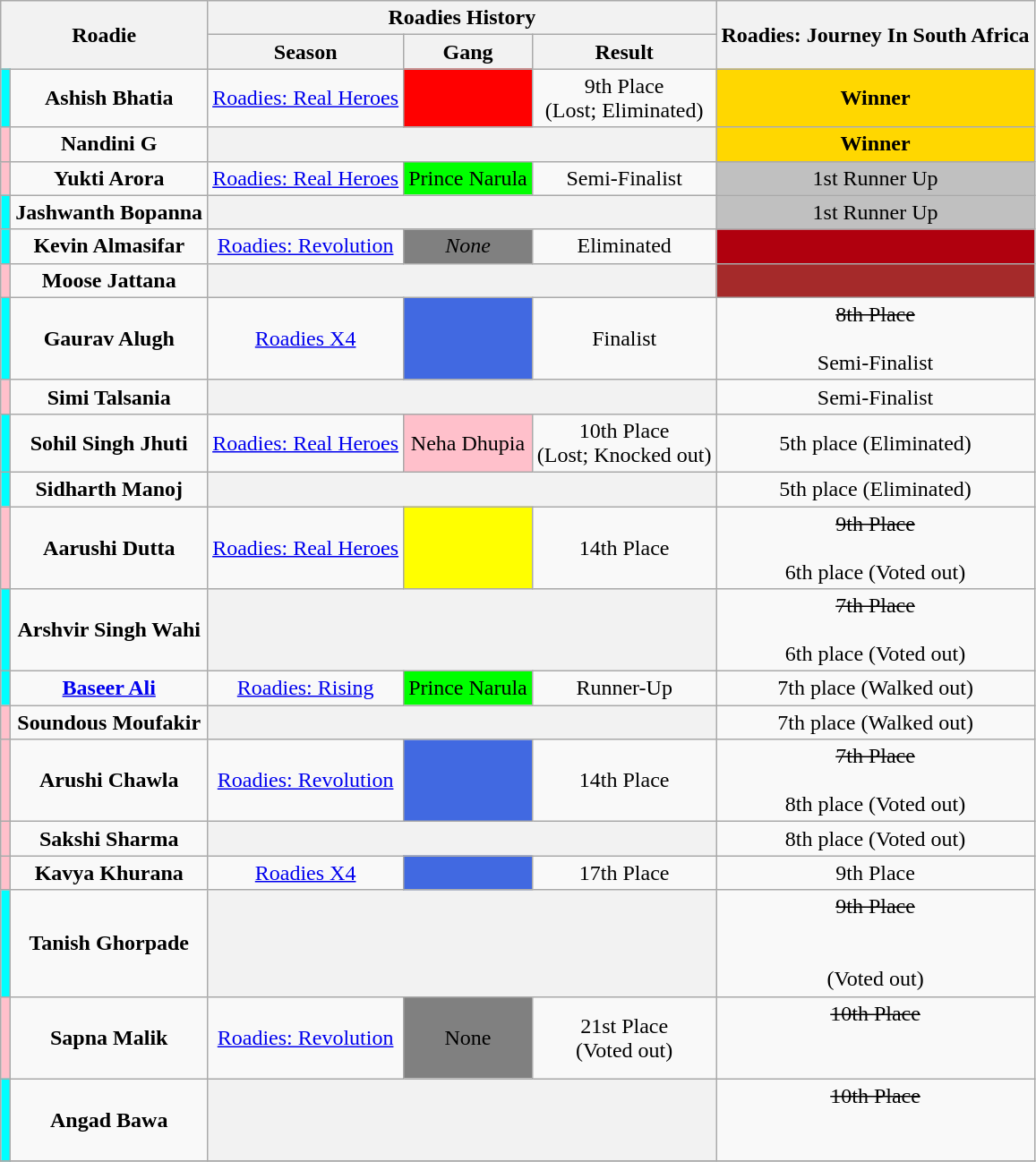<table class="wikitable" style="text-align:center;">
<tr>
<th colspan="2" rowspan="2">Roadie</th>
<th colspan="3" scope="col">Roadies History</th>
<th colspan="1" rowspan="2">Roadies: Journey In South Africa</th>
</tr>
<tr>
<th>Season</th>
<th>Gang</th>
<th>Result</th>
</tr>
<tr>
<td bgcolor="cyan"></td>
<td><strong>Ashish Bhatia</strong></td>
<td><a href='#'>Roadies: Real Heroes</a></td>
<td style ="background:red;"></td>
<td>9th Place<br>(Lost; Eliminated)</td>
<td Bgcolor="gold"><strong>Winner</strong></td>
</tr>
<tr>
<td bgcolor="pink"></td>
<td><strong>Nandini G</strong></td>
<th colspan="3"></th>
<td bgcolor="gold"><strong>Winner</strong></td>
</tr>
<tr>
<td bgcolor="pink"></td>
<td><strong>Yukti Arora</strong></td>
<td><a href='#'>Roadies: Real Heroes</a></td>
<td bgcolor="Lime">Prince Narula</td>
<td>Semi-Finalist</td>
<td bgcolor="silver">1st Runner Up</td>
</tr>
<tr>
<td bgcolor="cyan"></td>
<td><strong>Jashwanth Bopanna</strong></td>
<th colspan="3"></th>
<td bgcolor="silver">1st Runner Up</td>
</tr>
<tr>
<td bgcolor="cyan"></td>
<td><strong>Kevin Almasifar</strong></td>
<td><a href='#'>Roadies: Revolution</a></td>
<td bgcolor=grey><em>None</em></td>
<td>Eliminated</td>
<td Bgcolor="bronze"></td>
</tr>
<tr>
<td bgcolor="pink"></td>
<td><strong>Moose Jattana</strong></td>
<th colspan="3"></th>
<td bgcolor="Brown"></td>
</tr>
<tr>
<td bgcolor="cyan"></td>
<td><strong>Gaurav Alugh</strong></td>
<td><a href='#'>Roadies X4</a></td>
<td bgcolor="royalblue"></td>
<td>Finalist</td>
<td><s>8th Place<br></s><br> Semi-Finalist</td>
</tr>
<tr>
<td bgcolor="pink"></td>
<td><strong>Simi Talsania</strong></td>
<th colspan="3"></th>
<td>Semi-Finalist</td>
</tr>
<tr>
<td bgcolor="cyan"></td>
<td><strong>Sohil Singh Jhuti</strong></td>
<td><a href='#'>Roadies: Real Heroes</a></td>
<td bgcolor="Pink">Neha Dhupia</td>
<td>10th Place<br>(Lost; Knocked out)</td>
<td>5th place (Eliminated)</td>
</tr>
<tr>
<td bgcolor="cyan"></td>
<td><strong>Sidharth Manoj</strong></td>
<th colspan="3"></th>
<td>5th place (Eliminated)</td>
</tr>
<tr>
<td bgcolor="pink"></td>
<td><strong>Aarushi Dutta</strong></td>
<td><a href='#'>Roadies: Real Heroes</a></td>
<td bgcolor="Yellow"></td>
<td>14th Place </td>
<td><s>9th Place<br></s><br> 6th place (Voted out)</td>
</tr>
<tr>
<td bgcolor="cyan"></td>
<td><strong>Arshvir Singh Wahi</strong></td>
<th colspan="3"></th>
<td><s>7th Place<br></s><br>6th place (Voted out)</td>
</tr>
<tr>
<td bgcolor="cyan"></td>
<td><strong><a href='#'>Baseer Ali</a></strong></td>
<td><a href='#'>Roadies: Rising</a></td>
<td bgcolor=Lime>Prince Narula</td>
<td>Runner-Up</td>
<td>7th place (Walked out)</td>
</tr>
<tr>
<td bgcolor="pink"></td>
<td><strong>Soundous Moufakir</strong></td>
<th colspan="3"></th>
<td>7th place (Walked out)</td>
</tr>
<tr>
<td bgcolor="pink"></td>
<td><strong>Arushi Chawla</strong></td>
<td><a href='#'>Roadies: Revolution</a></td>
<td bgcolor=Royalblue></td>
<td>14th Place </td>
<td><s>7th Place<br></s><br> 8th place (Voted out)</td>
</tr>
<tr>
<td bgcolor="pink"></td>
<td><strong>Sakshi Sharma</strong></td>
<th colspan="3"></th>
<td>8th place (Voted out)</td>
</tr>
<tr>
<td bgcolor="pink"></td>
<td><strong>Kavya Khurana</strong></td>
<td><a href='#'>Roadies X4</a></td>
<td bgcolor="royalblue"></td>
<td>17th Place </td>
<td>9th Place<br></td>
</tr>
<tr>
<td bgcolor="cyan"></td>
<td><strong>Tanish Ghorpade</strong></td>
<th colspan="3"></th>
<td><s>9th Place<br></s><br><br>(Voted out)</td>
</tr>
<tr>
<td bgcolor="pink"></td>
<td><strong>Sapna Malik</strong></td>
<td><a href='#'>Roadies: Revolution</a></td>
<td style="background:grey;">None</td>
<td>21st Place<br>(Voted out)</td>
<td><s>10th Place<br></s><br><br></td>
</tr>
<tr>
<td bgcolor="cyan"></td>
<td><strong>Angad Bawa</strong></td>
<th colspan="3"></th>
<td><s>10th Place<br></s><br><br></td>
</tr>
<tr>
</tr>
</table>
